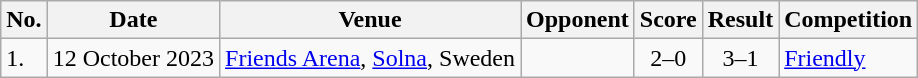<table class="wikitable sortable">
<tr>
<th>No.</th>
<th>Date</th>
<th>Venue</th>
<th>Opponent</th>
<th>Score</th>
<th>Result</th>
<th>Competition</th>
</tr>
<tr>
<td>1.</td>
<td>12 October 2023</td>
<td><a href='#'>Friends Arena</a>, <a href='#'>Solna</a>, Sweden</td>
<td></td>
<td align=center>2–0</td>
<td align=center>3–1</td>
<td><a href='#'>Friendly</a></td>
</tr>
</table>
